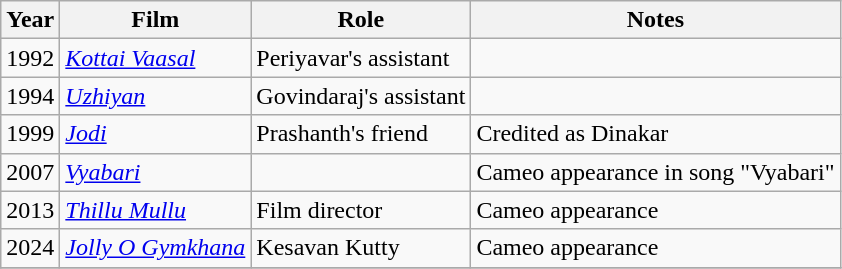<table class="wikitable">
<tr>
<th>Year</th>
<th>Film</th>
<th>Role</th>
<th>Notes</th>
</tr>
<tr>
<td>1992</td>
<td><em><a href='#'>Kottai Vaasal</a></em></td>
<td>Periyavar's assistant</td>
<td></td>
</tr>
<tr>
<td>1994</td>
<td><em><a href='#'>Uzhiyan</a></em></td>
<td>Govindaraj's assistant</td>
<td></td>
</tr>
<tr>
<td>1999</td>
<td><em><a href='#'>Jodi</a></em></td>
<td>Prashanth's friend</td>
<td>Credited as Dinakar</td>
</tr>
<tr>
<td>2007</td>
<td><em><a href='#'>Vyabari</a></em></td>
<td></td>
<td>Cameo appearance in song "Vyabari"</td>
</tr>
<tr>
<td>2013</td>
<td><em><a href='#'>Thillu Mullu</a></em></td>
<td>Film director</td>
<td>Cameo appearance</td>
</tr>
<tr>
<td>2024</td>
<td><em><a href='#'>Jolly O Gymkhana</a></em></td>
<td>Kesavan Kutty</td>
<td>Cameo appearance</td>
</tr>
<tr>
</tr>
</table>
